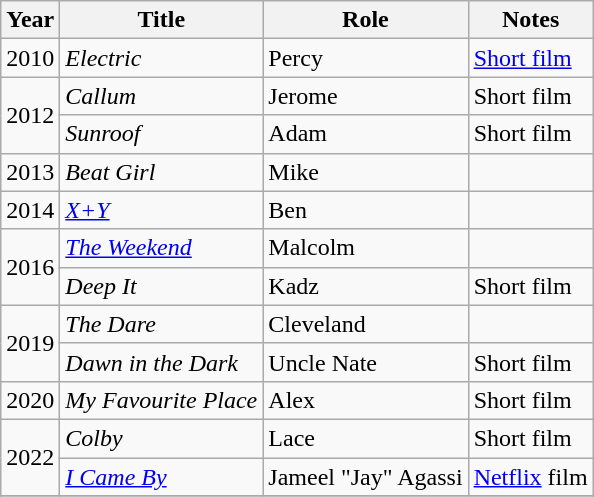<table class="wikitable sortable">
<tr>
<th>Year</th>
<th>Title</th>
<th>Role</th>
<th>Notes</th>
</tr>
<tr>
<td>2010</td>
<td><em>Electric</em></td>
<td>Percy</td>
<td><a href='#'>Short film</a></td>
</tr>
<tr>
<td rowspan="2">2012</td>
<td><em>Callum</em></td>
<td>Jerome</td>
<td>Short film</td>
</tr>
<tr>
<td><em>Sunroof</em></td>
<td>Adam</td>
<td>Short film</td>
</tr>
<tr>
<td>2013</td>
<td><em>Beat Girl</em></td>
<td>Mike</td>
<td></td>
</tr>
<tr>
<td>2014</td>
<td><em><a href='#'>X+Y</a></em></td>
<td>Ben</td>
<td></td>
</tr>
<tr>
<td rowspan="2">2016</td>
<td><em><a href='#'>The Weekend</a></em></td>
<td>Malcolm</td>
<td></td>
</tr>
<tr>
<td><em>Deep It</em></td>
<td>Kadz</td>
<td>Short film</td>
</tr>
<tr>
<td rowspan="2">2019</td>
<td><em>The Dare</em></td>
<td>Cleveland</td>
<td></td>
</tr>
<tr>
<td><em>Dawn in the Dark</em></td>
<td>Uncle Nate</td>
<td>Short film</td>
</tr>
<tr>
<td>2020</td>
<td><em>My Favourite Place</em></td>
<td>Alex</td>
<td>Short film</td>
</tr>
<tr>
<td rowspan="2">2022</td>
<td><em>Colby</em></td>
<td>Lace</td>
<td>Short film</td>
</tr>
<tr>
<td><em><a href='#'>I Came By</a></em></td>
<td>Jameel "Jay" Agassi</td>
<td><a href='#'>Netflix</a> film</td>
</tr>
<tr>
</tr>
</table>
